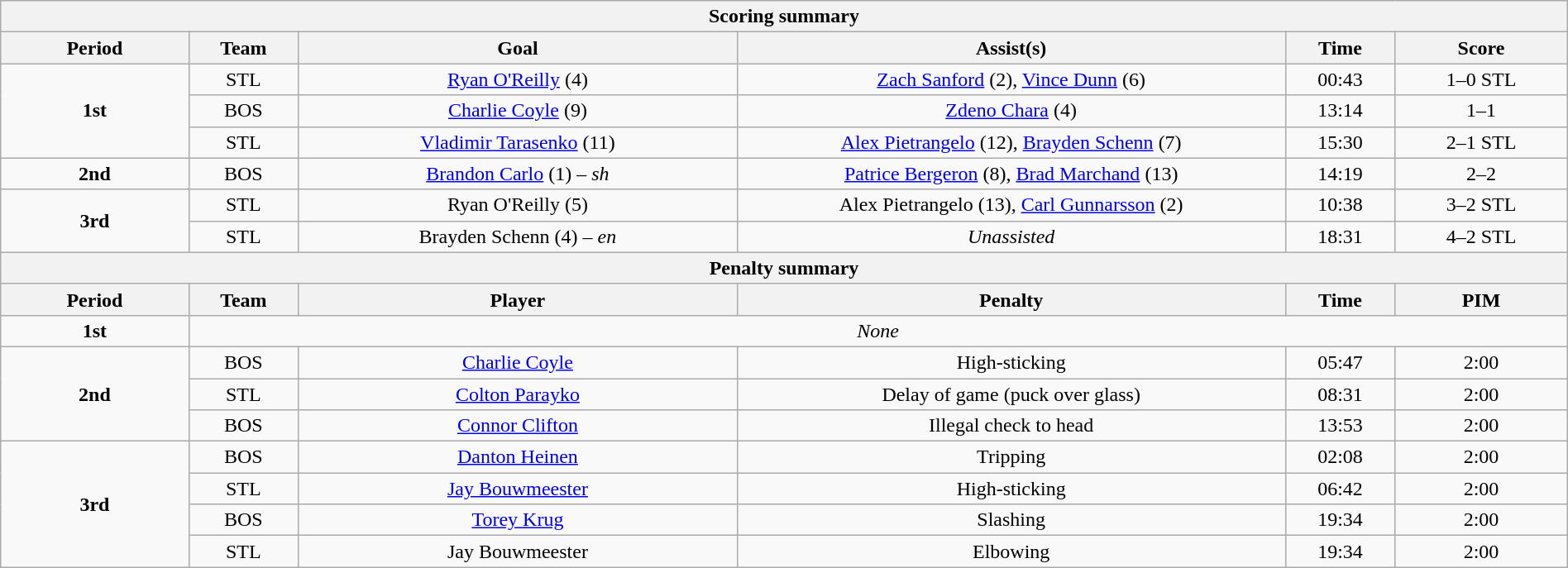<table style="width:100%;" class="wikitable">
<tr>
<th colspan="6">Scoring summary</th>
</tr>
<tr>
<th style="width:12%;">Period</th>
<th style="width:7%;">Team</th>
<th style="width:28%;">Goal</th>
<th style="width:35%;">Assist(s)</th>
<th style="width:7%;">Time</th>
<th style="width:11%;">Score</th>
</tr>
<tr style="text-align:center;">
<td rowspan="3"><strong>1st</strong></td>
<td>STL</td>
<td><a href='#'>Ryan O'Reilly</a> (4)</td>
<td><a href='#'>Zach Sanford</a> (2), <a href='#'>Vince Dunn</a> (6)</td>
<td>00:43</td>
<td>1–0 STL</td>
</tr>
<tr style="text-align:center;">
<td>BOS</td>
<td><a href='#'>Charlie Coyle</a> (9)</td>
<td><a href='#'>Zdeno Chara</a> (4)</td>
<td>13:14</td>
<td>1–1</td>
</tr>
<tr style="text-align:center;">
<td>STL</td>
<td><a href='#'>Vladimir Tarasenko</a> (11)</td>
<td><a href='#'>Alex Pietrangelo</a> (12), <a href='#'>Brayden Schenn</a> (7)</td>
<td>15:30</td>
<td>2–1 STL</td>
</tr>
<tr style="text-align:center;">
<td rowspan="1"><strong>2nd</strong></td>
<td>BOS</td>
<td><a href='#'>Brandon Carlo</a> (1) – <em>sh</em></td>
<td><a href='#'>Patrice Bergeron</a> (8), <a href='#'>Brad Marchand</a> (13)</td>
<td>14:19</td>
<td>2–2</td>
</tr>
<tr style="text-align:center;">
<td rowspan="2"><strong>3rd</strong></td>
<td>STL</td>
<td>Ryan O'Reilly (5)</td>
<td>Alex Pietrangelo (13), <a href='#'>Carl Gunnarsson</a> (2)</td>
<td>10:38</td>
<td>3–2 STL</td>
</tr>
<tr style="text-align:center;">
<td>STL</td>
<td>Brayden Schenn (4) – <em>en</em></td>
<td><em>Unassisted</em></td>
<td>18:31</td>
<td>4–2 STL</td>
</tr>
<tr>
<th colspan="6">Penalty summary</th>
</tr>
<tr>
<th style="width:12%;">Period</th>
<th style="width:7%;">Team</th>
<th style="width:28%;">Player</th>
<th style="width:35%;">Penalty</th>
<th style="width:7%;">Time</th>
<th style="width:11%;">PIM</th>
</tr>
<tr style="text-align:center;">
<td><strong>1st</strong></td>
<td colspan="5"><em>None</em></td>
</tr>
<tr style="text-align:center;">
<td rowspan="3"><strong>2nd</strong></td>
<td>BOS</td>
<td><a href='#'>Charlie Coyle</a></td>
<td>High-sticking</td>
<td>05:47</td>
<td>2:00</td>
</tr>
<tr style="text-align:center;">
<td>STL</td>
<td><a href='#'>Colton Parayko</a></td>
<td>Delay of game (puck over glass)</td>
<td>08:31</td>
<td>2:00</td>
</tr>
<tr style="text-align:center;">
<td>BOS</td>
<td><a href='#'>Connor Clifton</a></td>
<td>Illegal check to head</td>
<td>13:53</td>
<td>2:00</td>
</tr>
<tr style="text-align:center;">
<td rowspan="4"><strong>3rd</strong></td>
<td>BOS</td>
<td><a href='#'>Danton Heinen</a></td>
<td>Tripping</td>
<td>02:08</td>
<td>2:00</td>
</tr>
<tr style="text-align:center;">
<td>STL</td>
<td><a href='#'>Jay Bouwmeester</a></td>
<td>High-sticking</td>
<td>06:42</td>
<td>2:00</td>
</tr>
<tr style="text-align:center;">
<td>BOS</td>
<td><a href='#'>Torey Krug</a></td>
<td>Slashing</td>
<td>19:34</td>
<td>2:00</td>
</tr>
<tr style="text-align:center;">
<td>STL</td>
<td>Jay Bouwmeester</td>
<td>Elbowing</td>
<td>19:34</td>
<td>2:00</td>
</tr>
</table>
